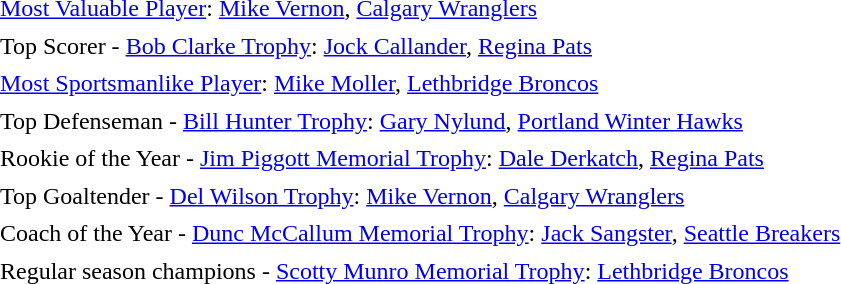<table cellpadding="3" cellspacing="1">
<tr>
<td><a href='#'>Most Valuable Player</a>: <a href='#'>Mike Vernon</a>, <a href='#'>Calgary Wranglers</a></td>
</tr>
<tr>
<td>Top Scorer - <a href='#'>Bob Clarke Trophy</a>: <a href='#'>Jock Callander</a>, <a href='#'>Regina Pats</a></td>
</tr>
<tr>
<td><a href='#'>Most Sportsmanlike Player</a>: <a href='#'>Mike Moller</a>, <a href='#'>Lethbridge Broncos</a></td>
</tr>
<tr>
<td>Top Defenseman - <a href='#'>Bill Hunter Trophy</a>: <a href='#'>Gary Nylund</a>, <a href='#'>Portland Winter Hawks</a></td>
</tr>
<tr>
<td>Rookie of the Year - <a href='#'>Jim Piggott Memorial Trophy</a>: <a href='#'>Dale Derkatch</a>, <a href='#'>Regina Pats</a></td>
</tr>
<tr>
<td>Top Goaltender - <a href='#'>Del Wilson Trophy</a>: <a href='#'>Mike Vernon</a>, <a href='#'>Calgary Wranglers</a></td>
</tr>
<tr>
<td>Coach of the Year - <a href='#'>Dunc McCallum Memorial Trophy</a>: <a href='#'>Jack Sangster</a>, <a href='#'>Seattle Breakers</a></td>
</tr>
<tr>
<td>Regular season champions - <a href='#'>Scotty Munro Memorial Trophy</a>: <a href='#'>Lethbridge Broncos</a></td>
</tr>
</table>
